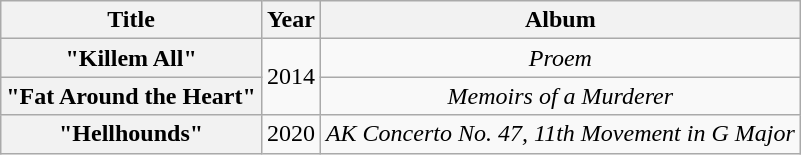<table class="wikitable plainrowheaders" style="text-align:center;">
<tr>
<th scope="col">Title</th>
<th scope="col">Year</th>
<th scope="col">Album</th>
</tr>
<tr>
<th scope="row">"Killem All"</th>
<td rowspan=2>2014</td>
<td><em>Proem</em></td>
</tr>
<tr>
<th scope="row">"Fat Around the Heart"</th>
<td><em>Memoirs of a Murderer</em></td>
</tr>
<tr>
<th scope="row">"Hellhounds"</th>
<td>2020</td>
<td><em>AK Concerto No. 47, 11th Movement in G Major</em></td>
</tr>
</table>
